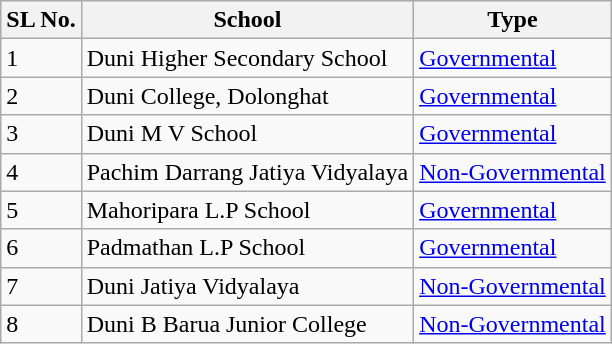<table class="wikitable">
<tr>
<th>SL No.</th>
<th>School</th>
<th>Type</th>
</tr>
<tr>
<td>1</td>
<td>Duni Higher Secondary School</td>
<td><a href='#'>Governmental</a></td>
</tr>
<tr>
<td>2</td>
<td>Duni College, Dolonghat</td>
<td><a href='#'>Governmental</a></td>
</tr>
<tr>
<td>3</td>
<td>Duni M V School</td>
<td><a href='#'>Governmental</a></td>
</tr>
<tr>
<td>4</td>
<td>Pachim Darrang Jatiya Vidyalaya</td>
<td><a href='#'>Non-Governmental</a></td>
</tr>
<tr>
<td>5</td>
<td>Mahoripara L.P School</td>
<td><a href='#'>Governmental</a></td>
</tr>
<tr>
<td>6</td>
<td>Padmathan L.P School</td>
<td><a href='#'>Governmental</a></td>
</tr>
<tr>
<td>7</td>
<td>Duni Jatiya Vidyalaya</td>
<td><a href='#'>Non-Governmental</a></td>
</tr>
<tr>
<td>8</td>
<td>Duni B Barua Junior College</td>
<td><a href='#'>Non-Governmental</a></td>
</tr>
</table>
